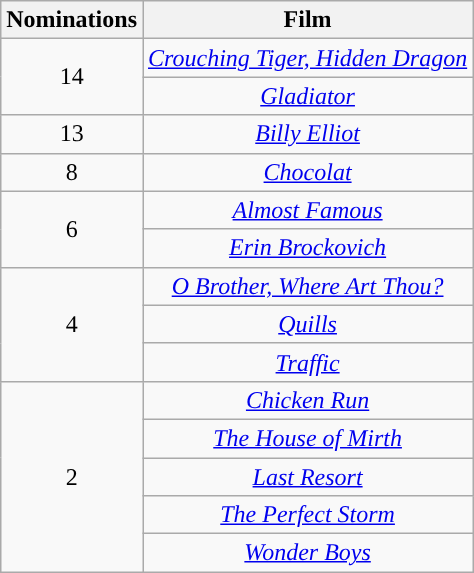<table class="wikitable" style="text-align:center;">
<tr>
<th style="background:">Nominations</th>
<th style="background:">Film</th>
</tr>
<tr>
<td rowspan="2">14</td>
<td><em><a href='#'>Crouching Tiger, Hidden Dragon</a></em></td>
</tr>
<tr>
<td><em><a href='#'>Gladiator</a></em></td>
</tr>
<tr>
<td>13</td>
<td><em><a href='#'>Billy Elliot</a></em></td>
</tr>
<tr>
<td>8</td>
<td><em><a href='#'>Chocolat</a></em></td>
</tr>
<tr>
<td rowspan="2">6</td>
<td><em><a href='#'>Almost Famous</a></em></td>
</tr>
<tr>
<td><em><a href='#'>Erin Brockovich</a></em></td>
</tr>
<tr>
<td rowspan="3">4</td>
<td><em><a href='#'>O Brother, Where Art Thou?</a></em></td>
</tr>
<tr>
<td><em><a href='#'>Quills</a></em></td>
</tr>
<tr>
<td><em><a href='#'>Traffic</a></em></td>
</tr>
<tr>
<td rowspan="5">2</td>
<td><em><a href='#'>Chicken Run</a></em></td>
</tr>
<tr>
<td><em><a href='#'>The House of Mirth</a></em></td>
</tr>
<tr>
<td><em><a href='#'>Last Resort</a></em></td>
</tr>
<tr>
<td><em><a href='#'>The Perfect Storm</a></em></td>
</tr>
<tr>
<td><em><a href='#'>Wonder Boys</a></em></td>
</tr>
</table>
